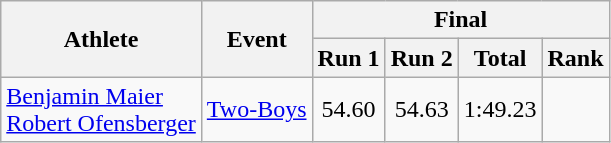<table class="wikitable">
<tr>
<th rowspan="2">Athlete</th>
<th rowspan="2">Event</th>
<th colspan="4">Final</th>
</tr>
<tr>
<th>Run 1</th>
<th>Run 2</th>
<th>Total</th>
<th>Rank</th>
</tr>
<tr>
<td><a href='#'>Benjamin Maier</a><br><a href='#'>Robert Ofensberger</a></td>
<td><a href='#'>Two-Boys</a></td>
<td align="center">54.60</td>
<td align="center">54.63</td>
<td align="center">1:49.23</td>
<td align="center"></td>
</tr>
</table>
